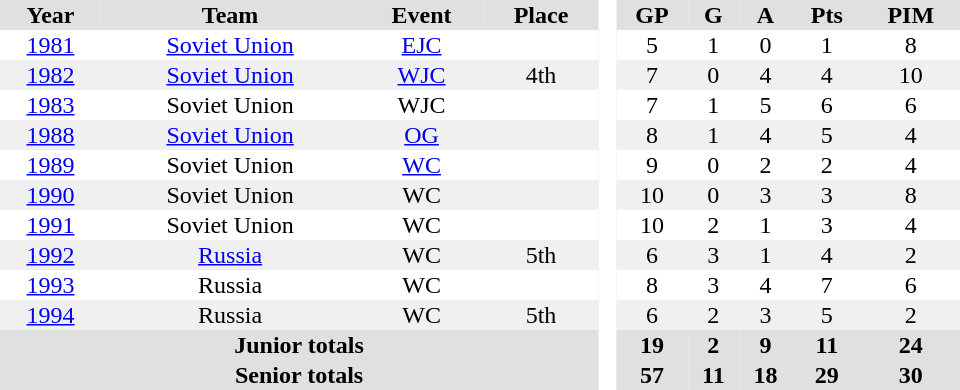<table border="0" cellpadding="1" cellspacing="0" style="text-align:center; width:40em">
<tr ALIGN="center" bgcolor="#e0e0e0">
<th>Year</th>
<th>Team</th>
<th>Event</th>
<th>Place</th>
<th ALIGN="center" rowspan="99" bgcolor="#ffffff"> </th>
<th>GP</th>
<th>G</th>
<th>A</th>
<th>Pts</th>
<th>PIM</th>
</tr>
<tr>
<td><a href='#'>1981</a></td>
<td><a href='#'>Soviet Union</a></td>
<td><a href='#'>EJC</a></td>
<td></td>
<td>5</td>
<td>1</td>
<td>0</td>
<td>1</td>
<td>8</td>
</tr>
<tr bgcolor="#f0f0f0">
<td><a href='#'>1982</a></td>
<td><a href='#'>Soviet Union</a></td>
<td><a href='#'>WJC</a></td>
<td>4th</td>
<td>7</td>
<td>0</td>
<td>4</td>
<td>4</td>
<td>10</td>
</tr>
<tr>
<td><a href='#'>1983</a></td>
<td>Soviet Union</td>
<td>WJC</td>
<td></td>
<td>7</td>
<td>1</td>
<td>5</td>
<td>6</td>
<td>6</td>
</tr>
<tr bgcolor="#f0f0f0">
<td><a href='#'>1988</a></td>
<td><a href='#'>Soviet Union</a></td>
<td><a href='#'>OG</a></td>
<td></td>
<td>8</td>
<td>1</td>
<td>4</td>
<td>5</td>
<td>4</td>
</tr>
<tr>
<td><a href='#'>1989</a></td>
<td>Soviet Union</td>
<td><a href='#'>WC</a></td>
<td></td>
<td>9</td>
<td>0</td>
<td>2</td>
<td>2</td>
<td>4</td>
</tr>
<tr bgcolor="#f0f0f0">
<td><a href='#'>1990</a></td>
<td>Soviet Union</td>
<td>WC</td>
<td></td>
<td>10</td>
<td>0</td>
<td>3</td>
<td>3</td>
<td>8</td>
</tr>
<tr>
<td><a href='#'>1991</a></td>
<td>Soviet Union</td>
<td>WC</td>
<td></td>
<td>10</td>
<td>2</td>
<td>1</td>
<td>3</td>
<td>4</td>
</tr>
<tr bgcolor="#f0f0f0">
<td><a href='#'>1992</a></td>
<td><a href='#'>Russia</a></td>
<td>WC</td>
<td>5th</td>
<td>6</td>
<td>3</td>
<td>1</td>
<td>4</td>
<td>2</td>
</tr>
<tr>
<td><a href='#'>1993</a></td>
<td>Russia</td>
<td>WC</td>
<td></td>
<td>8</td>
<td>3</td>
<td>4</td>
<td>7</td>
<td>6</td>
</tr>
<tr bgcolor="#f0f0f0">
<td><a href='#'>1994</a></td>
<td>Russia</td>
<td>WC</td>
<td>5th</td>
<td>6</td>
<td>2</td>
<td>3</td>
<td>5</td>
<td>2</td>
</tr>
<tr bgcolor="#e0e0e0">
<th colspan=4>Junior totals</th>
<th>19</th>
<th>2</th>
<th>9</th>
<th>11</th>
<th>24</th>
</tr>
<tr bgcolor="#e0e0e0">
<th colspan=4>Senior totals</th>
<th>57</th>
<th>11</th>
<th>18</th>
<th>29</th>
<th>30</th>
</tr>
</table>
